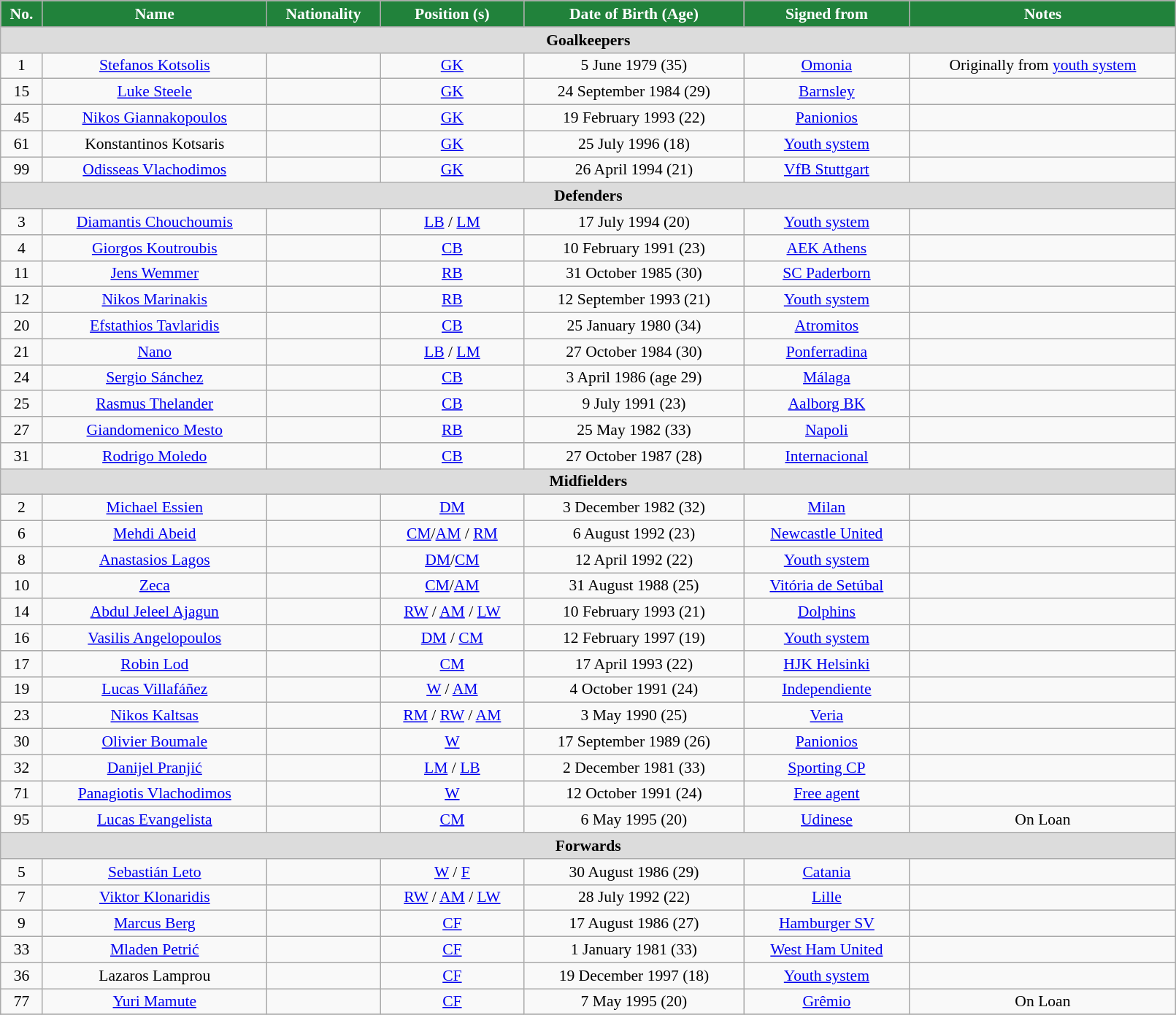<table class="wikitable" style="text-align:center; font-size:90%; width:85%;">
<tr>
<th style="background:#21823b; color:white; text-align:center;">No.</th>
<th style="background:#21823b; color:white; text-align:center;">Name</th>
<th style="background:#21823b; color:white; text-align:center;">Nationality</th>
<th style="background:#21823b; color:white; text-align:center;">Position (s)</th>
<th style="background:#21823b; color:white; text-align:center;">Date of Birth (Age)</th>
<th style="background:#21823b; color:white; text-align:center;">Signed from</th>
<th style="background:#21823b; color:white; text-align:center;">Notes</th>
</tr>
<tr>
<th colspan="7" style="background:#dcdcdc; text-align:center;">Goalkeepers</th>
</tr>
<tr>
<td>1</td>
<td><a href='#'>Stefanos Kotsolis</a></td>
<td></td>
<td><a href='#'>GK</a></td>
<td>5 June 1979 (35)</td>
<td> <a href='#'>Omonia</a></td>
<td>Originally from <a href='#'>youth system</a></td>
</tr>
<tr>
<td>15</td>
<td><a href='#'>Luke Steele</a></td>
<td></td>
<td><a href='#'>GK</a></td>
<td>24 September 1984 (29)</td>
<td> <a href='#'>Barnsley</a></td>
<td></td>
</tr>
<tr>
</tr>
<tr>
<td>45</td>
<td><a href='#'>Nikos Giannakopoulos</a></td>
<td></td>
<td><a href='#'>GK</a></td>
<td>19 February 1993 (22)</td>
<td> <a href='#'>Panionios</a></td>
<td></td>
</tr>
<tr>
<td>61</td>
<td>Konstantinos Kotsaris</td>
<td></td>
<td><a href='#'>GK</a></td>
<td>25 July 1996 (18)</td>
<td><a href='#'>Youth system</a></td>
<td></td>
</tr>
<tr>
<td>99</td>
<td><a href='#'>Odisseas Vlachodimos</a></td>
<td></td>
<td><a href='#'>GK</a></td>
<td>26 April 1994 (21)</td>
<td> <a href='#'>VfB Stuttgart</a></td>
<td></td>
</tr>
<tr>
<th colspan="7" style="background:#dcdcdc; text-align:center;">Defenders</th>
</tr>
<tr>
<td>3</td>
<td><a href='#'>Diamantis Chouchoumis</a></td>
<td></td>
<td><a href='#'>LB</a> / <a href='#'>LM</a></td>
<td>17 July 1994 (20)</td>
<td><a href='#'>Youth system</a></td>
<td></td>
</tr>
<tr>
<td>4</td>
<td><a href='#'>Giorgos Koutroubis</a></td>
<td></td>
<td><a href='#'>CB</a></td>
<td>10 February 1991 (23)</td>
<td> <a href='#'>AEK Athens</a></td>
<td></td>
</tr>
<tr>
<td>11</td>
<td><a href='#'>Jens Wemmer</a></td>
<td></td>
<td><a href='#'>RB</a></td>
<td>31 October 1985 (30)</td>
<td> <a href='#'>SC Paderborn</a></td>
</tr>
<tr>
<td>12</td>
<td><a href='#'>Nikos Marinakis</a></td>
<td></td>
<td><a href='#'>RB</a></td>
<td>12 September 1993 (21)</td>
<td><a href='#'>Youth system</a></td>
<td></td>
</tr>
<tr>
<td>20</td>
<td><a href='#'>Efstathios Tavlaridis</a></td>
<td></td>
<td><a href='#'>CB</a></td>
<td>25 January 1980 (34)</td>
<td> <a href='#'>Atromitos</a></td>
<td></td>
</tr>
<tr>
<td>21</td>
<td><a href='#'>Nano</a></td>
<td></td>
<td><a href='#'>LB</a> / <a href='#'>LM</a></td>
<td>27 October 1984 (30)</td>
<td> <a href='#'>Ponferradina</a></td>
<td></td>
</tr>
<tr>
<td>24</td>
<td><a href='#'>Sergio Sánchez</a></td>
<td></td>
<td><a href='#'>CB</a></td>
<td>3 April 1986 (age 29)</td>
<td> <a href='#'>Málaga</a></td>
<td></td>
</tr>
<tr>
<td>25</td>
<td><a href='#'>Rasmus Thelander</a></td>
<td></td>
<td><a href='#'>CB</a></td>
<td>9 July 1991 (23)</td>
<td> <a href='#'>Aalborg BK</a></td>
<td></td>
</tr>
<tr>
<td>27</td>
<td><a href='#'>Giandomenico Mesto</a></td>
<td></td>
<td><a href='#'>RB</a></td>
<td>25 May 1982 (33)</td>
<td> <a href='#'>Napoli</a></td>
<td></td>
</tr>
<tr>
<td>31</td>
<td><a href='#'>Rodrigo Moledo</a></td>
<td></td>
<td><a href='#'>CB</a></td>
<td>27 October 1987 (28)</td>
<td> <a href='#'>Internacional</a></td>
<td></td>
</tr>
<tr>
<th colspan="7" style="background:#dcdcdc; text-align:center;">Midfielders</th>
</tr>
<tr>
<td>2</td>
<td><a href='#'>Michael Essien</a></td>
<td></td>
<td><a href='#'>DM</a></td>
<td>3 December 1982 (32)</td>
<td> <a href='#'>Milan</a></td>
<td></td>
</tr>
<tr>
<td>6</td>
<td><a href='#'>Mehdi Abeid</a></td>
<td></td>
<td><a href='#'>CM</a>/<a href='#'>AM</a> / <a href='#'>RM</a></td>
<td>6 August 1992 (23)</td>
<td> <a href='#'>Newcastle United</a></td>
<td></td>
</tr>
<tr>
<td>8</td>
<td><a href='#'>Anastasios Lagos</a></td>
<td></td>
<td><a href='#'>DM</a>/<a href='#'>CM</a></td>
<td>12 April 1992 (22)</td>
<td><a href='#'>Youth system</a></td>
<td></td>
</tr>
<tr>
<td>10</td>
<td><a href='#'>Zeca</a></td>
<td></td>
<td><a href='#'>CM</a>/<a href='#'>AM</a></td>
<td>31 August 1988 (25)</td>
<td> <a href='#'>Vitória de Setúbal</a></td>
<td></td>
</tr>
<tr>
<td>14</td>
<td><a href='#'>Abdul Jeleel Ajagun</a></td>
<td></td>
<td><a href='#'>RW</a> / <a href='#'>AM</a> / <a href='#'>LW</a></td>
<td>10 February 1993 (21)</td>
<td> <a href='#'>Dolphins</a></td>
<td></td>
</tr>
<tr>
<td>16</td>
<td><a href='#'>Vasilis Angelopoulos</a></td>
<td></td>
<td><a href='#'>DM</a> / <a href='#'>CM</a></td>
<td>12 February 1997 (19)</td>
<td><a href='#'>Youth system</a></td>
<td></td>
</tr>
<tr>
<td>17</td>
<td><a href='#'>Robin Lod</a></td>
<td></td>
<td><a href='#'>CM</a></td>
<td>17 April 1993 (22)</td>
<td> <a href='#'>HJK Helsinki</a></td>
<td></td>
</tr>
<tr>
<td>19</td>
<td><a href='#'>Lucas Villafáñez</a></td>
<td></td>
<td><a href='#'>W</a> / <a href='#'>AM</a></td>
<td>4 October 1991 (24)</td>
<td> <a href='#'>Independiente</a></td>
<td></td>
</tr>
<tr>
<td>23</td>
<td><a href='#'>Nikos Kaltsas</a></td>
<td></td>
<td><a href='#'>RM</a> / <a href='#'>RW</a> / <a href='#'>AM</a></td>
<td>3 May 1990 (25)</td>
<td> <a href='#'>Veria</a></td>
<td></td>
</tr>
<tr>
<td>30</td>
<td><a href='#'>Olivier Boumale</a></td>
<td></td>
<td><a href='#'>W</a></td>
<td>17 September 1989 (26)</td>
<td> <a href='#'>Panionios</a></td>
<td></td>
</tr>
<tr>
<td>32</td>
<td><a href='#'>Danijel Pranjić</a></td>
<td></td>
<td><a href='#'>LM</a> / <a href='#'>LB</a></td>
<td>2 December 1981 (33)</td>
<td> <a href='#'>Sporting CP</a></td>
<td></td>
</tr>
<tr>
<td>71</td>
<td><a href='#'>Panagiotis Vlachodimos</a></td>
<td></td>
<td><a href='#'>W</a></td>
<td>12 October 1991 (24)</td>
<td><a href='#'>Free agent</a></td>
<td></td>
</tr>
<tr>
<td>95</td>
<td><a href='#'>Lucas Evangelista</a></td>
<td></td>
<td><a href='#'>CM</a></td>
<td>6 May 1995 (20)</td>
<td> <a href='#'>Udinese</a></td>
<td>On Loan</td>
</tr>
<tr>
<th colspan="7" style="background:#dcdcdc; text-align:center;">Forwards</th>
</tr>
<tr>
<td>5</td>
<td><a href='#'>Sebastián Leto</a></td>
<td></td>
<td><a href='#'>W</a> / <a href='#'>F</a></td>
<td>30 August 1986 (29)</td>
<td> <a href='#'>Catania</a></td>
<td></td>
</tr>
<tr>
<td>7</td>
<td><a href='#'>Viktor Klonaridis</a></td>
<td></td>
<td><a href='#'>RW</a> / <a href='#'>AM</a> / <a href='#'>LW</a></td>
<td>28 July 1992 (22)</td>
<td> <a href='#'>Lille</a></td>
<td></td>
</tr>
<tr>
<td>9</td>
<td><a href='#'>Marcus Berg</a></td>
<td></td>
<td><a href='#'>CF</a></td>
<td>17 August 1986 (27)</td>
<td> <a href='#'>Hamburger SV</a></td>
<td></td>
</tr>
<tr>
<td>33</td>
<td><a href='#'>Mladen Petrić</a></td>
<td></td>
<td><a href='#'>CF</a></td>
<td>1 January 1981 (33)</td>
<td> <a href='#'>West Ham United</a></td>
<td></td>
</tr>
<tr>
<td>36</td>
<td>Lazaros Lamprou</td>
<td></td>
<td><a href='#'>CF</a></td>
<td>19 December 1997 (18)</td>
<td><a href='#'>Youth system</a></td>
<td></td>
</tr>
<tr>
<td>77</td>
<td><a href='#'>Yuri Mamute</a></td>
<td></td>
<td><a href='#'>CF</a></td>
<td>7 May 1995 (20)</td>
<td> <a href='#'>Grêmio</a></td>
<td>On Loan</td>
</tr>
<tr>
</tr>
</table>
